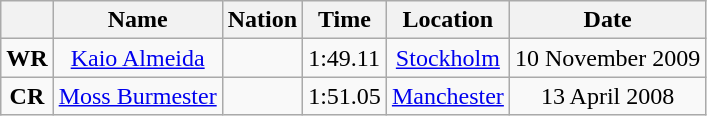<table class=wikitable style=text-align:center>
<tr>
<th></th>
<th>Name</th>
<th>Nation</th>
<th>Time</th>
<th>Location</th>
<th>Date</th>
</tr>
<tr>
<td><strong>WR</strong></td>
<td><a href='#'>Kaio Almeida</a></td>
<td></td>
<td align=left>1:49.11</td>
<td><a href='#'>Stockholm</a></td>
<td>10 November 2009</td>
</tr>
<tr>
<td><strong>CR</strong></td>
<td><a href='#'>Moss Burmester</a></td>
<td></td>
<td align=left>1:51.05</td>
<td><a href='#'>Manchester</a></td>
<td>13 April 2008</td>
</tr>
</table>
